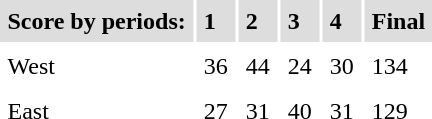<table cellpadding=5>
<tr bgcolor="#dddddd">
<td><strong>Score by periods:</strong></td>
<td><strong>1</strong></td>
<td><strong>2</strong></td>
<td><strong>3</strong></td>
<td><strong>4</strong></td>
<td><strong>Final</strong></td>
</tr>
<tr>
<td>West</td>
<td>36</td>
<td>44</td>
<td>24</td>
<td>30</td>
<td>134</td>
</tr>
<tr>
<td>East</td>
<td>27</td>
<td>31</td>
<td>40</td>
<td>31</td>
<td>129</td>
</tr>
<tr>
</tr>
</table>
